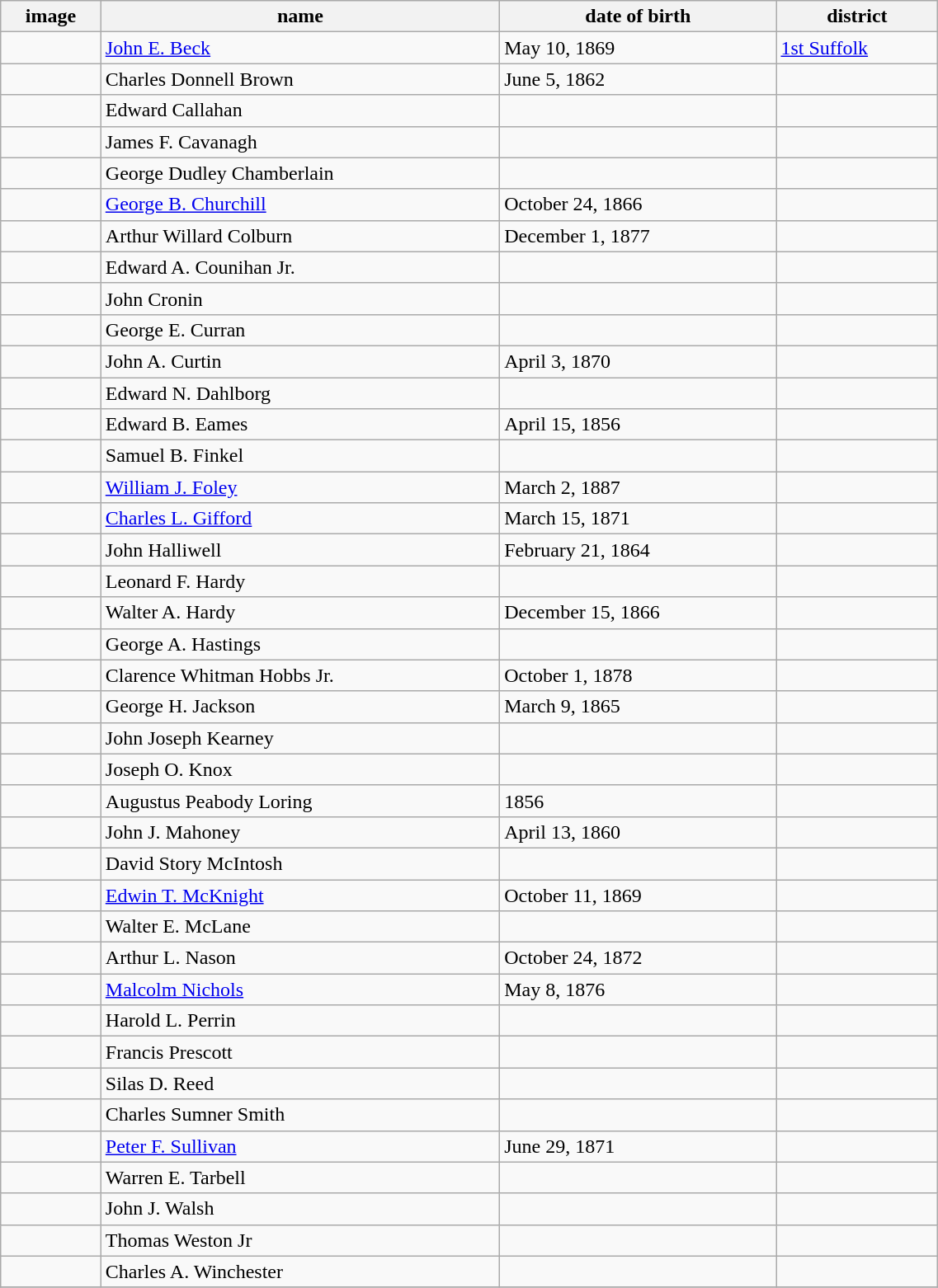<table class='wikitable sortable' style="width:60%">
<tr>
<th>image</th>
<th>name </th>
<th data-sort-type=date>date of birth </th>
<th>district </th>
</tr>
<tr>
<td></td>
<td><a href='#'>John E. Beck</a></td>
<td>May 10, 1869</td>
<td><a href='#'>1st Suffolk</a></td>
</tr>
<tr>
<td></td>
<td>Charles Donnell Brown</td>
<td>June 5, 1862</td>
<td></td>
</tr>
<tr>
<td></td>
<td>Edward Callahan</td>
<td></td>
<td></td>
</tr>
<tr>
<td></td>
<td>James F. Cavanagh</td>
<td></td>
<td></td>
</tr>
<tr>
<td></td>
<td>George Dudley Chamberlain</td>
<td></td>
<td></td>
</tr>
<tr>
<td></td>
<td><a href='#'>George B. Churchill</a></td>
<td>October 24, 1866</td>
<td></td>
</tr>
<tr>
<td></td>
<td>Arthur Willard Colburn</td>
<td>December 1, 1877</td>
<td></td>
</tr>
<tr>
<td></td>
<td>Edward A. Counihan Jr.</td>
<td></td>
<td></td>
</tr>
<tr>
<td></td>
<td>John Cronin</td>
<td></td>
<td></td>
</tr>
<tr>
<td></td>
<td>George E. Curran</td>
<td></td>
<td></td>
</tr>
<tr>
<td></td>
<td>John A. Curtin</td>
<td>April 3, 1870</td>
<td></td>
</tr>
<tr>
<td></td>
<td>Edward N. Dahlborg</td>
<td></td>
<td></td>
</tr>
<tr>
<td></td>
<td>Edward B. Eames</td>
<td>April 15, 1856</td>
<td></td>
</tr>
<tr>
<td></td>
<td>Samuel B. Finkel</td>
<td></td>
<td></td>
</tr>
<tr>
<td></td>
<td><a href='#'>William J. Foley</a></td>
<td>March 2, 1887</td>
<td></td>
</tr>
<tr>
<td></td>
<td><a href='#'>Charles L. Gifford</a></td>
<td>March 15, 1871</td>
<td></td>
</tr>
<tr>
<td></td>
<td>John Halliwell</td>
<td>February 21, 1864</td>
<td></td>
</tr>
<tr>
<td></td>
<td>Leonard F. Hardy</td>
<td></td>
<td></td>
</tr>
<tr>
<td></td>
<td>Walter A. Hardy</td>
<td>December 15, 1866</td>
<td></td>
</tr>
<tr>
<td></td>
<td>George A. Hastings</td>
<td></td>
<td></td>
</tr>
<tr>
<td></td>
<td>Clarence Whitman Hobbs Jr.</td>
<td>October 1, 1878</td>
<td></td>
</tr>
<tr>
<td></td>
<td>George H. Jackson</td>
<td>March 9, 1865</td>
<td></td>
</tr>
<tr>
<td></td>
<td>John Joseph Kearney</td>
<td></td>
<td></td>
</tr>
<tr>
<td></td>
<td>Joseph O. Knox</td>
<td></td>
<td></td>
</tr>
<tr>
<td></td>
<td>Augustus Peabody Loring</td>
<td>1856</td>
<td></td>
</tr>
<tr>
<td></td>
<td>John J. Mahoney</td>
<td>April 13, 1860</td>
<td></td>
</tr>
<tr>
<td></td>
<td>David Story McIntosh</td>
<td></td>
<td></td>
</tr>
<tr>
<td></td>
<td><a href='#'>Edwin T. McKnight</a></td>
<td>October 11, 1869</td>
<td></td>
</tr>
<tr>
<td></td>
<td>Walter E. McLane</td>
<td></td>
<td></td>
</tr>
<tr>
<td></td>
<td>Arthur L. Nason</td>
<td>October 24, 1872</td>
<td></td>
</tr>
<tr>
<td></td>
<td><a href='#'>Malcolm Nichols</a></td>
<td>May 8, 1876</td>
<td></td>
</tr>
<tr>
<td></td>
<td>Harold L. Perrin</td>
<td></td>
<td></td>
</tr>
<tr>
<td></td>
<td>Francis Prescott</td>
<td></td>
<td></td>
</tr>
<tr>
<td></td>
<td>Silas D. Reed</td>
<td></td>
<td></td>
</tr>
<tr>
<td></td>
<td>Charles Sumner Smith</td>
<td></td>
<td></td>
</tr>
<tr>
<td></td>
<td><a href='#'>Peter F. Sullivan</a></td>
<td>June 29, 1871</td>
<td></td>
</tr>
<tr>
<td></td>
<td>Warren E. Tarbell</td>
<td></td>
<td></td>
</tr>
<tr>
<td></td>
<td>John J. Walsh</td>
<td></td>
<td></td>
</tr>
<tr>
<td></td>
<td>Thomas Weston Jr</td>
<td></td>
<td></td>
</tr>
<tr>
<td></td>
<td>Charles A. Winchester</td>
<td></td>
<td></td>
</tr>
<tr>
</tr>
</table>
